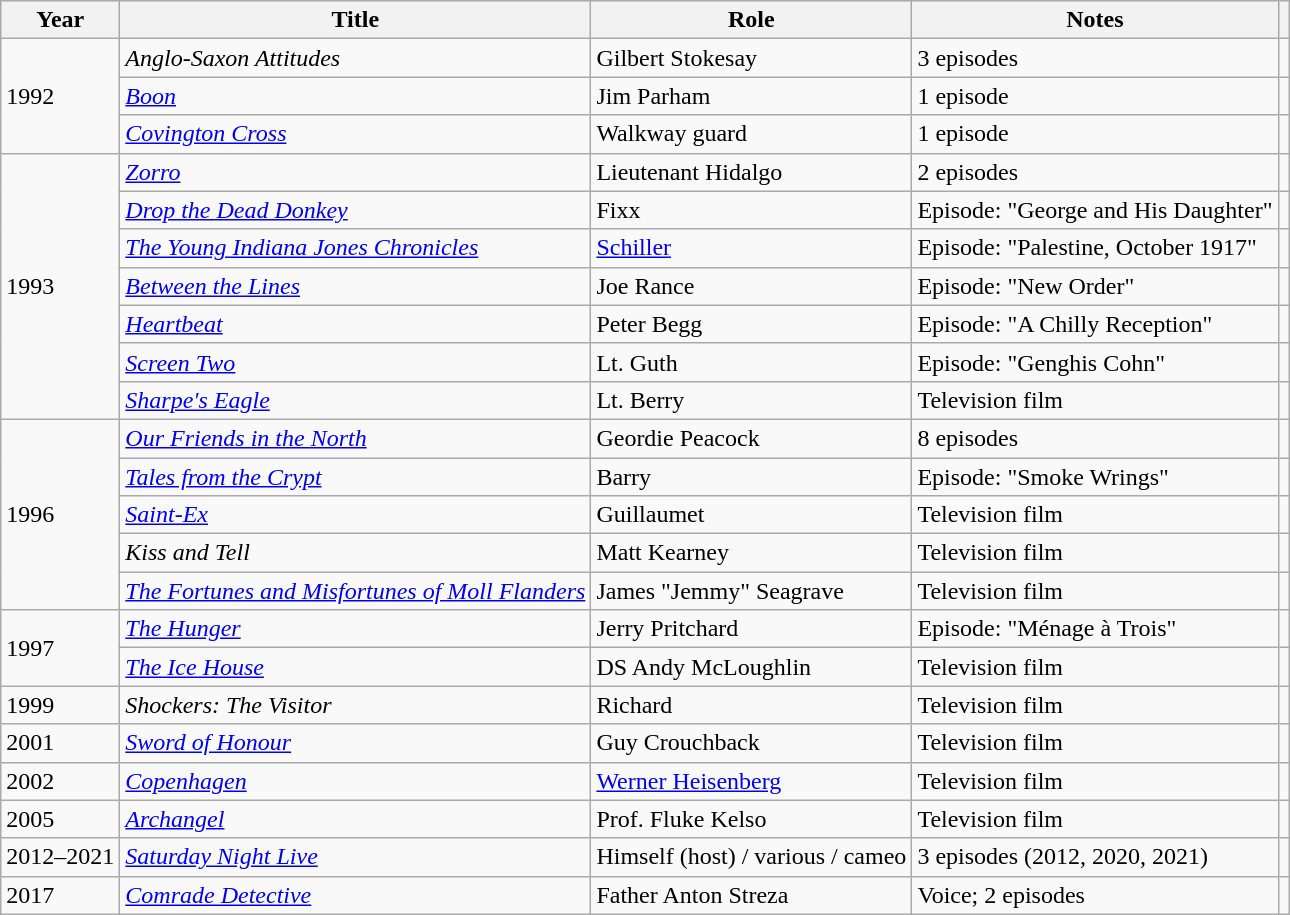<table class="wikitable sortable">
<tr>
<th>Year</th>
<th>Title</th>
<th>Role</th>
<th class="unsortable">Notes</th>
<th class="unsortable"></th>
</tr>
<tr>
<td rowspan="3">1992</td>
<td><em>Anglo-Saxon Attitudes</em></td>
<td>Gilbert Stokesay</td>
<td>3 episodes</td>
<td></td>
</tr>
<tr>
<td><em><a href='#'>Boon</a></em></td>
<td>Jim Parham</td>
<td>1 episode</td>
<td></td>
</tr>
<tr>
<td><em><a href='#'>Covington Cross</a></em></td>
<td>Walkway guard</td>
<td>1 episode</td>
<td></td>
</tr>
<tr>
<td rowspan="7">1993</td>
<td><em><a href='#'>Zorro</a></em></td>
<td>Lieutenant Hidalgo</td>
<td>2 episodes</td>
<td></td>
</tr>
<tr>
<td><em><a href='#'>Drop the Dead Donkey</a></em></td>
<td>Fixx</td>
<td>Episode: "George and His Daughter"</td>
<td></td>
</tr>
<tr>
<td><em><a href='#'>The Young Indiana Jones Chronicles</a></em></td>
<td><a href='#'>Schiller</a></td>
<td>Episode: "Palestine, October 1917"</td>
<td></td>
</tr>
<tr>
<td><em><a href='#'>Between the Lines</a></em></td>
<td>Joe Rance</td>
<td>Episode: "New Order"</td>
<td></td>
</tr>
<tr>
<td><em><a href='#'>Heartbeat</a></em></td>
<td>Peter Begg</td>
<td>Episode: "A Chilly Reception"</td>
<td></td>
</tr>
<tr>
<td><em><a href='#'>Screen Two</a></em></td>
<td>Lt. Guth</td>
<td>Episode: "Genghis Cohn"</td>
<td></td>
</tr>
<tr>
<td><em><a href='#'>Sharpe's Eagle</a></em></td>
<td>Lt. Berry</td>
<td>Television film</td>
<td></td>
</tr>
<tr>
<td rowspan="5">1996</td>
<td><em><a href='#'>Our Friends in the North</a></em></td>
<td>Geordie Peacock</td>
<td>8 episodes</td>
<td></td>
</tr>
<tr>
<td><em><a href='#'>Tales from the Crypt</a></em></td>
<td>Barry</td>
<td>Episode: "Smoke Wrings"</td>
<td></td>
</tr>
<tr>
<td><em><a href='#'>Saint-Ex</a></em></td>
<td>Guillaumet</td>
<td>Television film</td>
<td></td>
</tr>
<tr>
<td><em>Kiss and Tell</em></td>
<td>Matt Kearney</td>
<td>Television film</td>
<td></td>
</tr>
<tr>
<td><em><a href='#'>The Fortunes and Misfortunes of Moll Flanders</a></em></td>
<td>James "Jemmy" Seagrave</td>
<td>Television film</td>
<td></td>
</tr>
<tr>
<td rowspan="2">1997</td>
<td><em><a href='#'>The Hunger</a></em></td>
<td>Jerry Pritchard</td>
<td>Episode: "Ménage à Trois"</td>
<td></td>
</tr>
<tr>
<td><em><a href='#'>The Ice House</a></em></td>
<td>DS Andy McLoughlin</td>
<td>Television film</td>
<td></td>
</tr>
<tr>
<td>1999</td>
<td><em>Shockers: The Visitor</em></td>
<td>Richard</td>
<td>Television film</td>
<td></td>
</tr>
<tr>
<td>2001</td>
<td><em><a href='#'>Sword of Honour</a></em></td>
<td>Guy Crouchback</td>
<td>Television film</td>
<td></td>
</tr>
<tr>
<td>2002</td>
<td><em><a href='#'>Copenhagen</a></em></td>
<td><a href='#'>Werner Heisenberg</a></td>
<td>Television film</td>
<td></td>
</tr>
<tr>
<td>2005</td>
<td><em><a href='#'>Archangel</a></em></td>
<td>Prof. Fluke Kelso</td>
<td>Television film</td>
<td></td>
</tr>
<tr>
<td>2012–2021</td>
<td><em><a href='#'>Saturday Night Live</a></em></td>
<td>Himself (host) / various / cameo</td>
<td>3 episodes (2012, 2020, 2021)</td>
<td></td>
</tr>
<tr>
<td>2017</td>
<td><em><a href='#'>Comrade Detective</a></em></td>
<td>Father Anton Streza</td>
<td>Voice; 2 episodes</td>
<td></td>
</tr>
</table>
